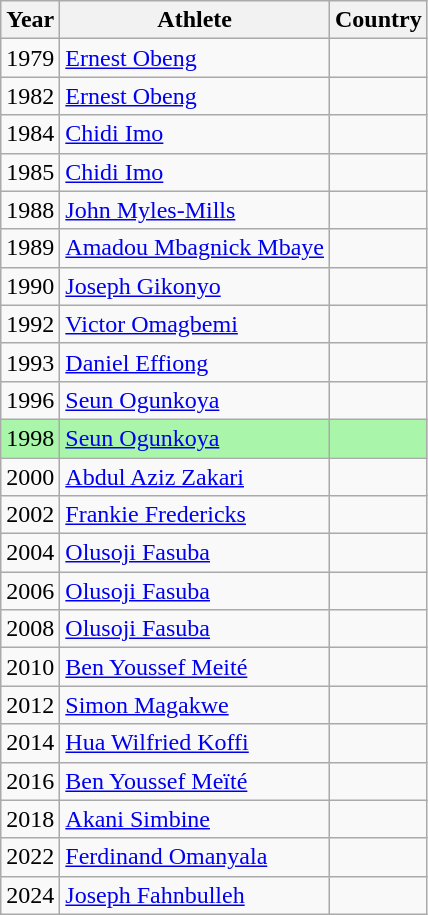<table class="wikitable sortable">
<tr>
<th>Year</th>
<th>Athlete</th>
<th>Country</th>
</tr>
<tr>
<td>1979</td>
<td><a href='#'>Ernest Obeng</a></td>
<td></td>
</tr>
<tr>
<td>1982</td>
<td><a href='#'>Ernest Obeng</a></td>
<td></td>
</tr>
<tr>
<td>1984</td>
<td><a href='#'>Chidi Imo</a></td>
<td></td>
</tr>
<tr>
<td>1985</td>
<td><a href='#'>Chidi Imo</a></td>
<td></td>
</tr>
<tr>
<td>1988</td>
<td><a href='#'>John Myles-Mills</a></td>
<td></td>
</tr>
<tr>
<td>1989</td>
<td><a href='#'>Amadou Mbagnick Mbaye</a></td>
<td></td>
</tr>
<tr>
<td>1990</td>
<td><a href='#'>Joseph Gikonyo</a></td>
<td></td>
</tr>
<tr>
<td>1992</td>
<td><a href='#'>Victor Omagbemi</a></td>
<td></td>
</tr>
<tr>
<td>1993</td>
<td><a href='#'>Daniel Effiong</a></td>
<td></td>
</tr>
<tr>
<td>1996</td>
<td><a href='#'>Seun Ogunkoya</a></td>
<td></td>
</tr>
<tr bgcolor=#A9F5A9>
<td>1998</td>
<td><a href='#'>Seun Ogunkoya</a></td>
<td></td>
</tr>
<tr>
<td>2000</td>
<td><a href='#'>Abdul Aziz Zakari</a></td>
<td></td>
</tr>
<tr>
<td>2002</td>
<td><a href='#'>Frankie Fredericks</a></td>
<td></td>
</tr>
<tr>
<td>2004</td>
<td><a href='#'>Olusoji Fasuba</a></td>
<td></td>
</tr>
<tr>
<td>2006</td>
<td><a href='#'>Olusoji Fasuba</a></td>
<td></td>
</tr>
<tr>
<td>2008</td>
<td><a href='#'>Olusoji Fasuba</a></td>
<td></td>
</tr>
<tr>
<td>2010</td>
<td><a href='#'>Ben Youssef Meité</a></td>
<td></td>
</tr>
<tr>
<td>2012</td>
<td><a href='#'>Simon Magakwe</a></td>
<td></td>
</tr>
<tr>
<td>2014</td>
<td><a href='#'>Hua Wilfried Koffi</a></td>
<td></td>
</tr>
<tr>
<td>2016</td>
<td><a href='#'>Ben Youssef Meïté</a></td>
<td></td>
</tr>
<tr>
<td>2018</td>
<td><a href='#'>Akani Simbine</a></td>
<td></td>
</tr>
<tr>
<td>2022</td>
<td><a href='#'>Ferdinand Omanyala</a></td>
<td></td>
</tr>
<tr>
<td>2024</td>
<td><a href='#'>Joseph Fahnbulleh</a></td>
<td></td>
</tr>
</table>
